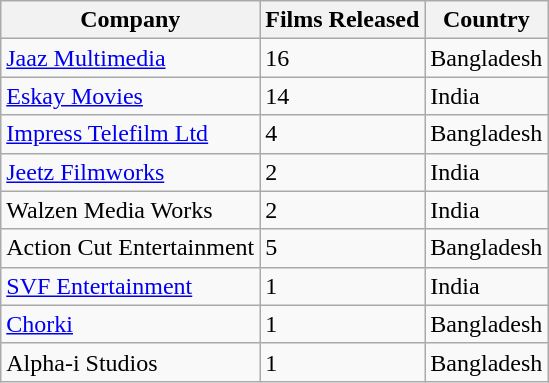<table class="wikitable sortable">
<tr>
<th>Company</th>
<th>Films Released</th>
<th>Country</th>
</tr>
<tr>
<td><a href='#'>Jaaz Multimedia</a></td>
<td>16</td>
<td>Bangladesh</td>
</tr>
<tr>
<td><a href='#'>Eskay Movies</a></td>
<td>14</td>
<td>India</td>
</tr>
<tr>
<td><a href='#'>Impress Telefilm Ltd</a></td>
<td>4</td>
<td>Bangladesh</td>
</tr>
<tr>
<td><a href='#'>Jeetz Filmworks</a></td>
<td>2</td>
<td>India</td>
</tr>
<tr>
<td>Walzen Media Works</td>
<td>2</td>
<td>India</td>
</tr>
<tr>
<td>Action Cut Entertainment</td>
<td>5</td>
<td>Bangladesh</td>
</tr>
<tr>
<td><a href='#'>SVF Entertainment</a></td>
<td>1</td>
<td>India</td>
</tr>
<tr>
<td><a href='#'>Chorki</a></td>
<td>1</td>
<td>Bangladesh</td>
</tr>
<tr>
<td>Alpha-i Studios</td>
<td>1</td>
<td>Bangladesh</td>
</tr>
</table>
